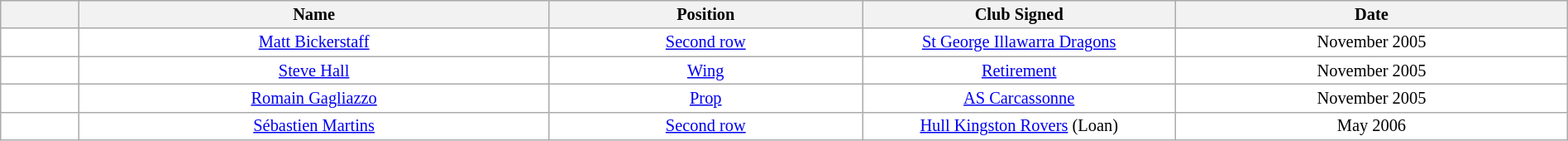<table class="wikitable sortable"  style="width:100%; font-size:85%;">
<tr style="background:#efefef;">
<th width=5%></th>
<th width=30%>Name</th>
<th !width=30%>Position</th>
<th width=20%>Club Signed</th>
<th width=25%>Date</th>
</tr>
<tr style="background:#fff;">
<td align=center></td>
<td align=center><a href='#'>Matt Bickerstaff</a></td>
<td align=center><a href='#'>Second row</a></td>
<td align=center><a href='#'>St George Illawarra Dragons</a></td>
<td align=center>November 2005</td>
</tr>
<tr style="background:#fff;">
<td align=center></td>
<td align=center><a href='#'>Steve Hall</a></td>
<td align=center><a href='#'>Wing</a></td>
<td align=center><a href='#'>Retirement</a></td>
<td align=center>November 2005</td>
</tr>
<tr style="background:#fff;">
<td align=center></td>
<td align=center><a href='#'>Romain Gagliazzo</a></td>
<td align=center><a href='#'>Prop</a></td>
<td align=center><a href='#'>AS Carcassonne</a></td>
<td align=center>November 2005</td>
</tr>
<tr style="background:#fff;">
<td align=center></td>
<td align=center><a href='#'>Sébastien Martins</a></td>
<td align=center><a href='#'>Second row</a></td>
<td align=center><a href='#'>Hull Kingston Rovers</a> (Loan)</td>
<td align=center>May 2006</td>
</tr>
</table>
